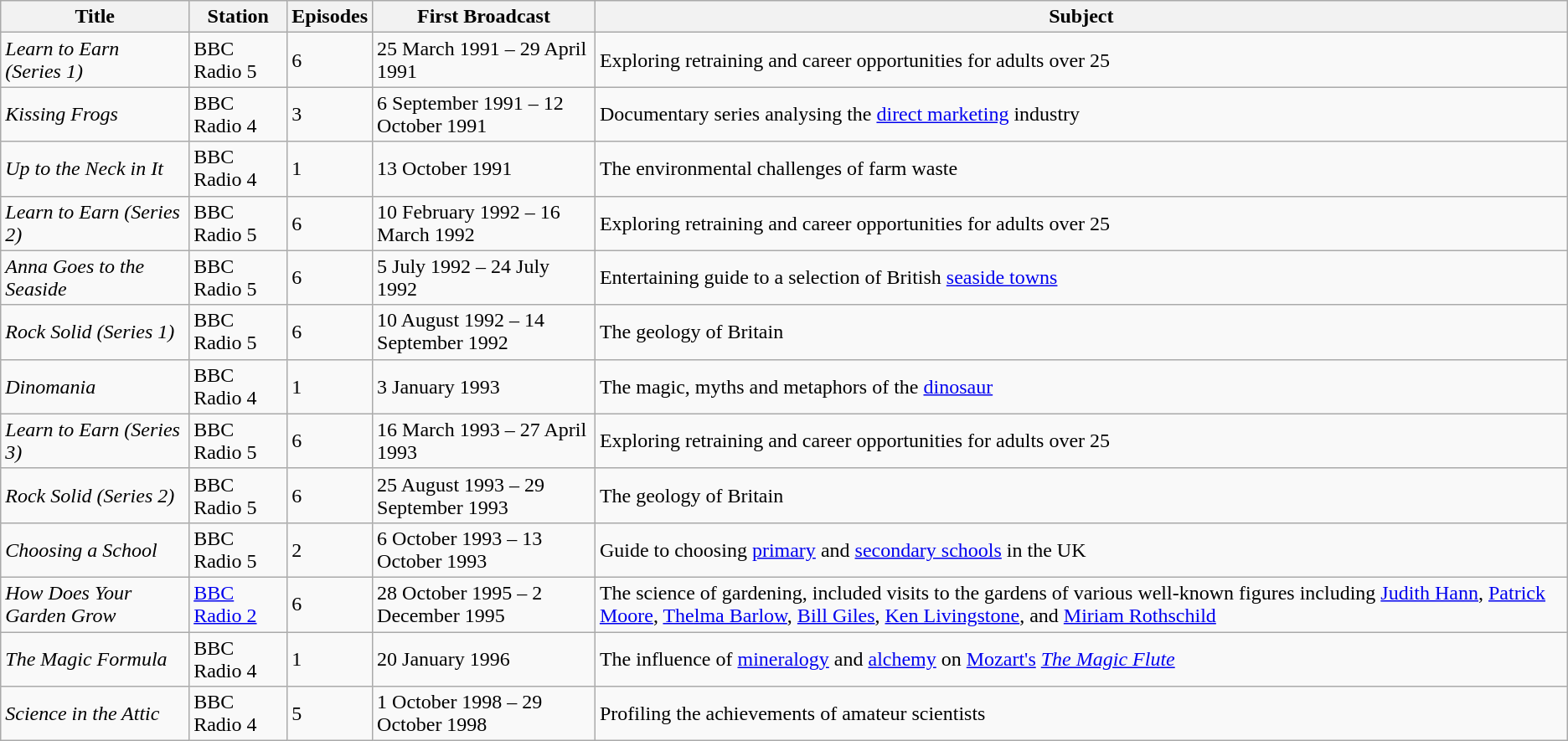<table class="wikitable">
<tr>
<th>Title</th>
<th>Station</th>
<th>Episodes</th>
<th>First Broadcast</th>
<th>Subject</th>
</tr>
<tr>
<td><em>Learn to Earn</em><br><em>(Series 1)</em></td>
<td>BBC Radio 5</td>
<td>6</td>
<td>25 March 1991 – 29 April 1991</td>
<td>Exploring retraining and career opportunities for adults over 25</td>
</tr>
<tr>
<td><em>Kissing Frogs</em></td>
<td>BBC Radio 4</td>
<td>3</td>
<td>6 September 1991 – 12 October 1991</td>
<td>Documentary series analysing the <a href='#'>direct marketing</a> industry</td>
</tr>
<tr>
<td><em>Up to the Neck in It</em></td>
<td>BBC Radio 4</td>
<td>1</td>
<td>13 October 1991</td>
<td>The environmental challenges of farm waste</td>
</tr>
<tr>
<td><em>Learn to Earn (Series 2)</em></td>
<td>BBC Radio 5</td>
<td>6</td>
<td>10 February 1992 – 16 March 1992</td>
<td>Exploring retraining and career opportunities for adults over 25</td>
</tr>
<tr>
<td><em>Anna Goes to the Seaside</em></td>
<td>BBC Radio 5</td>
<td>6</td>
<td>5 July 1992 – 24 July 1992</td>
<td>Entertaining guide to a selection of British <a href='#'>seaside towns</a></td>
</tr>
<tr>
<td><em>Rock Solid (Series 1)</em></td>
<td>BBC Radio 5</td>
<td>6</td>
<td>10 August 1992 – 14 September 1992</td>
<td>The geology of Britain</td>
</tr>
<tr>
<td><em>Dinomania</em></td>
<td>BBC Radio 4</td>
<td>1</td>
<td>3 January 1993</td>
<td>The magic, myths and metaphors of the <a href='#'>dinosaur</a></td>
</tr>
<tr>
<td><em>Learn to Earn (Series 3)</em></td>
<td>BBC Radio 5</td>
<td>6</td>
<td>16 March 1993 – 27 April 1993</td>
<td>Exploring retraining and career opportunities for adults over 25</td>
</tr>
<tr>
<td><em>Rock Solid (Series 2)</em></td>
<td>BBC Radio 5</td>
<td>6</td>
<td>25 August 1993 – 29 September 1993</td>
<td>The geology of Britain</td>
</tr>
<tr>
<td><em>Choosing a School</em></td>
<td>BBC Radio 5</td>
<td>2</td>
<td>6 October 1993 – 13 October 1993</td>
<td>Guide to choosing <a href='#'>primary</a> and <a href='#'>secondary schools</a> in the UK</td>
</tr>
<tr>
<td><em>How Does Your Garden Grow</em></td>
<td><a href='#'>BBC Radio 2</a></td>
<td>6</td>
<td>28 October 1995 – 2 December 1995</td>
<td>The science of gardening, included visits to the gardens of various well-known figures including <a href='#'>Judith Hann</a>, <a href='#'>Patrick Moore</a>, <a href='#'>Thelma Barlow</a>, <a href='#'>Bill Giles</a>, <a href='#'>Ken Livingstone</a>, and <a href='#'>Miriam Rothschild</a></td>
</tr>
<tr>
<td><em>The Magic Formula</em></td>
<td>BBC Radio 4</td>
<td>1</td>
<td>20 January 1996</td>
<td>The influence of <a href='#'>mineralogy</a> and <a href='#'>alchemy</a> on <a href='#'>Mozart's</a> <em><a href='#'>The Magic Flute</a></em></td>
</tr>
<tr>
<td><em>Science in the Attic</em></td>
<td>BBC Radio 4</td>
<td>5</td>
<td>1 October 1998 – 29 October 1998</td>
<td>Profiling the achievements of amateur scientists</td>
</tr>
</table>
